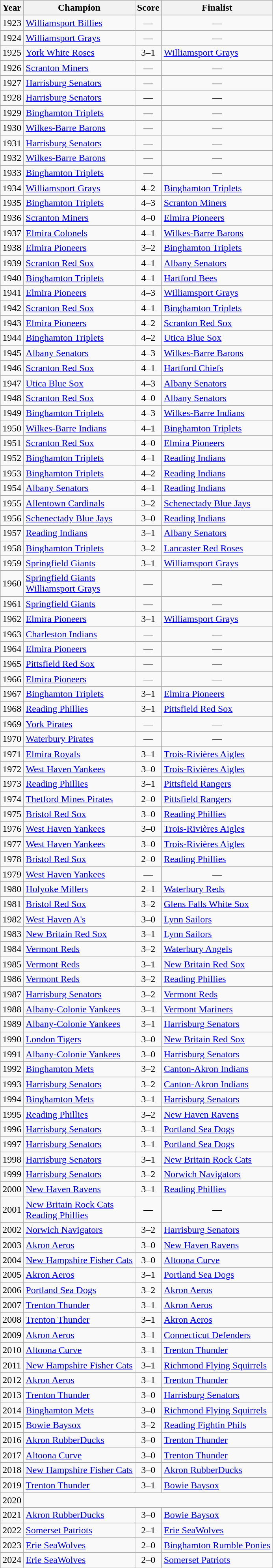<table class="wikitable sortable" style="text-align:center;">
<tr>
<th>Year</th>
<th>Champion</th>
<th class="unsortable">Score</th>
<th>Finalist</th>
</tr>
<tr>
<td>1923</td>
<td align=left><a href='#'>Williamsport Billies</a></td>
<td>—</td>
<td>—</td>
</tr>
<tr>
<td>1924</td>
<td align=left><a href='#'>Williamsport Grays</a></td>
<td>—</td>
<td>—</td>
</tr>
<tr>
<td>1925</td>
<td align=left><a href='#'>York White Roses</a></td>
<td>3–1</td>
<td align=left><a href='#'>Williamsport Grays</a></td>
</tr>
<tr>
<td>1926</td>
<td align=left><a href='#'>Scranton Miners</a></td>
<td>—</td>
<td>—</td>
</tr>
<tr>
<td>1927</td>
<td align=left><a href='#'>Harrisburg Senators</a></td>
<td>—</td>
<td>—</td>
</tr>
<tr>
<td>1928</td>
<td align=left><a href='#'>Harrisburg Senators</a></td>
<td>—</td>
<td>—</td>
</tr>
<tr>
<td>1929</td>
<td align=left><a href='#'>Binghamton Triplets</a></td>
<td>—</td>
<td>—</td>
</tr>
<tr>
<td>1930</td>
<td align=left><a href='#'>Wilkes-Barre Barons</a></td>
<td>—</td>
<td>—</td>
</tr>
<tr>
<td>1931</td>
<td align=left><a href='#'>Harrisburg Senators</a></td>
<td>—</td>
<td>—</td>
</tr>
<tr>
<td>1932</td>
<td align=left><a href='#'>Wilkes-Barre Barons</a></td>
<td>—</td>
<td>—</td>
</tr>
<tr>
<td>1933</td>
<td align=left><a href='#'>Binghamton Triplets</a></td>
<td>—</td>
<td>—</td>
</tr>
<tr>
<td>1934</td>
<td align=left><a href='#'>Williamsport Grays</a></td>
<td>4–2</td>
<td align=left><a href='#'>Binghamton Triplets</a></td>
</tr>
<tr>
<td>1935</td>
<td align=left><a href='#'>Binghamton Triplets</a></td>
<td>4–3</td>
<td align=left><a href='#'>Scranton Miners</a></td>
</tr>
<tr>
<td>1936</td>
<td align=left><a href='#'>Scranton Miners</a></td>
<td>4–0</td>
<td align=left><a href='#'>Elmira Pioneers</a></td>
</tr>
<tr>
<td>1937</td>
<td align=left><a href='#'>Elmira Colonels</a></td>
<td>4–1</td>
<td align=left><a href='#'>Wilkes-Barre Barons</a></td>
</tr>
<tr>
<td>1938</td>
<td align=left><a href='#'>Elmira Pioneers</a></td>
<td>3–2</td>
<td align=left><a href='#'>Binghamton Triplets</a></td>
</tr>
<tr>
<td>1939</td>
<td align=left><a href='#'>Scranton Red Sox</a></td>
<td>4–1</td>
<td align=left><a href='#'>Albany Senators</a></td>
</tr>
<tr>
<td>1940</td>
<td align=left><a href='#'>Binghamton Triplets</a></td>
<td>4–1</td>
<td align=left><a href='#'>Hartford Bees</a></td>
</tr>
<tr>
<td>1941</td>
<td align=left><a href='#'>Elmira Pioneers</a></td>
<td>4–3</td>
<td align=left><a href='#'>Williamsport Grays</a></td>
</tr>
<tr>
<td>1942</td>
<td align=left><a href='#'>Scranton Red Sox</a></td>
<td>4–1</td>
<td align=left><a href='#'>Binghamton Triplets</a></td>
</tr>
<tr>
<td>1943</td>
<td align=left><a href='#'>Elmira Pioneers</a></td>
<td>4–2</td>
<td align=left><a href='#'>Scranton Red Sox</a></td>
</tr>
<tr>
<td>1944</td>
<td align=left><a href='#'>Binghamton Triplets</a></td>
<td>4–2</td>
<td align=left><a href='#'>Utica Blue Sox</a></td>
</tr>
<tr>
<td>1945</td>
<td align=left><a href='#'>Albany Senators</a></td>
<td>4–3</td>
<td align=left><a href='#'>Wilkes-Barre Barons</a></td>
</tr>
<tr>
<td>1946</td>
<td align=left><a href='#'>Scranton Red Sox</a></td>
<td>4–1</td>
<td align=left><a href='#'>Hartford Chiefs</a></td>
</tr>
<tr>
<td>1947</td>
<td align=left><a href='#'>Utica Blue Sox</a></td>
<td>4–3</td>
<td align=left><a href='#'>Albany Senators</a></td>
</tr>
<tr>
<td>1948</td>
<td align=left><a href='#'>Scranton Red Sox</a></td>
<td>4–0</td>
<td align=left><a href='#'>Albany Senators</a></td>
</tr>
<tr>
<td>1949</td>
<td align=left><a href='#'>Binghamton Triplets</a></td>
<td>4–3</td>
<td align=left><a href='#'>Wilkes-Barre Indians</a></td>
</tr>
<tr>
<td>1950</td>
<td align=left><a href='#'>Wilkes-Barre Indians</a></td>
<td>4–1</td>
<td align=left><a href='#'>Binghamton Triplets</a></td>
</tr>
<tr>
<td>1951</td>
<td align=left><a href='#'>Scranton Red Sox</a></td>
<td>4–0</td>
<td align=left><a href='#'>Elmira Pioneers</a></td>
</tr>
<tr>
<td>1952</td>
<td align=left><a href='#'>Binghamton Triplets</a></td>
<td>4–1</td>
<td align=left><a href='#'>Reading Indians</a></td>
</tr>
<tr>
<td>1953</td>
<td align=left><a href='#'>Binghamton Triplets</a></td>
<td>4–2</td>
<td align=left><a href='#'>Reading Indians</a></td>
</tr>
<tr>
<td>1954</td>
<td align=left><a href='#'>Albany Senators</a></td>
<td>4–1</td>
<td align=left><a href='#'>Reading Indians</a></td>
</tr>
<tr>
<td>1955</td>
<td align=left><a href='#'>Allentown Cardinals</a></td>
<td>3–2</td>
<td align=left><a href='#'>Schenectady Blue Jays</a></td>
</tr>
<tr>
<td>1956</td>
<td align=left><a href='#'>Schenectady Blue Jays</a></td>
<td>3–0</td>
<td align=left><a href='#'>Reading Indians</a></td>
</tr>
<tr>
<td>1957</td>
<td align=left><a href='#'>Reading Indians</a></td>
<td>3–1</td>
<td align=left><a href='#'>Albany Senators</a></td>
</tr>
<tr>
<td>1958</td>
<td align=left><a href='#'>Binghamton Triplets</a></td>
<td>3–2</td>
<td align=left><a href='#'>Lancaster Red Roses</a></td>
</tr>
<tr>
<td>1959</td>
<td align=left><a href='#'>Springfield Giants</a></td>
<td>3–1</td>
<td align=left><a href='#'>Williamsport Grays</a></td>
</tr>
<tr>
<td>1960</td>
<td align=left><a href='#'>Springfield Giants</a><br><a href='#'>Williamsport Grays</a></td>
<td>—</td>
<td>—</td>
</tr>
<tr>
<td>1961</td>
<td align=left><a href='#'>Springfield Giants</a></td>
<td>—</td>
<td>—</td>
</tr>
<tr>
<td>1962</td>
<td align=left><a href='#'>Elmira Pioneers</a></td>
<td>3–1</td>
<td align=left><a href='#'>Williamsport Grays</a></td>
</tr>
<tr>
<td>1963</td>
<td align=left><a href='#'>Charleston Indians</a></td>
<td>—</td>
<td>—</td>
</tr>
<tr>
<td>1964</td>
<td align=left><a href='#'>Elmira Pioneers</a></td>
<td>—</td>
<td>—</td>
</tr>
<tr>
<td>1965</td>
<td align=left><a href='#'>Pittsfield Red Sox</a></td>
<td>—</td>
<td>—</td>
</tr>
<tr>
<td>1966</td>
<td align=left><a href='#'>Elmira Pioneers</a></td>
<td>—</td>
<td>—</td>
</tr>
<tr>
<td>1967</td>
<td align=left><a href='#'>Binghamton Triplets</a></td>
<td>3–1</td>
<td align=left><a href='#'>Elmira Pioneers</a></td>
</tr>
<tr>
<td>1968</td>
<td align=left><a href='#'>Reading Phillies</a></td>
<td>3–1</td>
<td align=left><a href='#'>Pittsfield Red Sox</a></td>
</tr>
<tr>
<td>1969</td>
<td align=left><a href='#'>York Pirates</a></td>
<td>—</td>
<td>—</td>
</tr>
<tr>
<td>1970</td>
<td align=left><a href='#'>Waterbury Pirates</a></td>
<td>—</td>
<td>—</td>
</tr>
<tr>
<td>1971</td>
<td align=left><a href='#'>Elmira Royals</a></td>
<td>3–1</td>
<td align=left><a href='#'>Trois-Rivières Aigles</a></td>
</tr>
<tr>
<td>1972</td>
<td align=left><a href='#'>West Haven Yankees</a></td>
<td>3–0</td>
<td align=left><a href='#'>Trois-Rivières Aigles</a></td>
</tr>
<tr>
<td>1973</td>
<td align=left><a href='#'>Reading Phillies</a></td>
<td>3–1</td>
<td align=left><a href='#'>Pittsfield Rangers</a></td>
</tr>
<tr>
<td>1974</td>
<td align=left><a href='#'>Thetford Mines Pirates</a></td>
<td>2–0</td>
<td align=left><a href='#'>Pittsfield Rangers</a></td>
</tr>
<tr>
<td>1975</td>
<td align=left><a href='#'>Bristol Red Sox</a></td>
<td>3–0</td>
<td align=left><a href='#'>Reading Phillies</a></td>
</tr>
<tr>
<td>1976</td>
<td align=left><a href='#'>West Haven Yankees</a></td>
<td>3–0</td>
<td align=left><a href='#'>Trois-Rivières Aigles</a></td>
</tr>
<tr>
<td>1977</td>
<td align=left><a href='#'>West Haven Yankees</a></td>
<td>3–0</td>
<td align=left><a href='#'>Trois-Rivières Aigles</a></td>
</tr>
<tr>
<td>1978</td>
<td align=left><a href='#'>Bristol Red Sox</a></td>
<td>2–0</td>
<td align=left><a href='#'>Reading Phillies</a></td>
</tr>
<tr>
<td>1979</td>
<td align=left><a href='#'>West Haven Yankees</a></td>
<td>—</td>
<td>—</td>
</tr>
<tr>
<td>1980</td>
<td align=left><a href='#'>Holyoke Millers</a></td>
<td>2–1</td>
<td align=left><a href='#'>Waterbury Reds</a></td>
</tr>
<tr>
<td>1981</td>
<td align=left><a href='#'>Bristol Red Sox</a></td>
<td>3–2</td>
<td align=left><a href='#'>Glens Falls White Sox</a></td>
</tr>
<tr>
<td>1982</td>
<td align=left><a href='#'>West Haven A's</a></td>
<td>3–0</td>
<td align=left><a href='#'>Lynn Sailors</a></td>
</tr>
<tr>
<td>1983</td>
<td align=left><a href='#'>New Britain Red Sox</a></td>
<td>3–1</td>
<td align=left><a href='#'>Lynn Sailors</a></td>
</tr>
<tr>
<td>1984</td>
<td align=left><a href='#'>Vermont Reds</a></td>
<td>3–2</td>
<td align=left><a href='#'>Waterbury Angels</a></td>
</tr>
<tr>
<td>1985</td>
<td align=left><a href='#'>Vermont Reds</a></td>
<td>3–1</td>
<td align=left><a href='#'>New Britain Red Sox</a></td>
</tr>
<tr>
<td>1986</td>
<td align=left><a href='#'>Vermont Reds</a></td>
<td>3–2</td>
<td align=left><a href='#'>Reading Phillies</a></td>
</tr>
<tr>
<td>1987</td>
<td align=left><a href='#'>Harrisburg Senators</a></td>
<td>3–2</td>
<td align=left><a href='#'>Vermont Reds</a></td>
</tr>
<tr>
<td>1988</td>
<td align=left><a href='#'>Albany-Colonie Yankees</a></td>
<td>3–1</td>
<td align=left><a href='#'>Vermont Mariners</a></td>
</tr>
<tr>
<td>1989</td>
<td align=left><a href='#'>Albany-Colonie Yankees</a></td>
<td>3–1</td>
<td align=left><a href='#'>Harrisburg Senators</a></td>
</tr>
<tr>
<td>1990</td>
<td align=left><a href='#'>London Tigers</a></td>
<td>3–0</td>
<td align=left><a href='#'>New Britain Red Sox</a></td>
</tr>
<tr>
<td>1991</td>
<td align=left><a href='#'>Albany-Colonie Yankees</a></td>
<td>3–0</td>
<td align=left><a href='#'>Harrisburg Senators</a></td>
</tr>
<tr>
<td>1992</td>
<td align=left><a href='#'>Binghamton Mets</a></td>
<td>3–2</td>
<td align=left><a href='#'>Canton-Akron Indians</a></td>
</tr>
<tr>
<td>1993</td>
<td align=left><a href='#'>Harrisburg Senators</a></td>
<td>3–2</td>
<td align=left><a href='#'>Canton-Akron Indians</a></td>
</tr>
<tr>
<td>1994</td>
<td align=left><a href='#'>Binghamton Mets</a></td>
<td>3–1</td>
<td align=left><a href='#'>Harrisburg Senators</a></td>
</tr>
<tr>
<td>1995</td>
<td align=left><a href='#'>Reading Phillies</a></td>
<td>3–2</td>
<td align=left><a href='#'>New Haven Ravens</a></td>
</tr>
<tr>
<td>1996</td>
<td align=left><a href='#'>Harrisburg Senators</a></td>
<td>3–1</td>
<td align=left><a href='#'>Portland Sea Dogs</a></td>
</tr>
<tr>
<td>1997</td>
<td align=left><a href='#'>Harrisburg Senators</a></td>
<td>3–1</td>
<td align=left><a href='#'>Portland Sea Dogs</a></td>
</tr>
<tr>
<td>1998</td>
<td align=left><a href='#'>Harrisburg Senators</a></td>
<td>3–1</td>
<td align=left><a href='#'>New Britain Rock Cats</a></td>
</tr>
<tr>
<td>1999</td>
<td align=left><a href='#'>Harrisburg Senators</a></td>
<td>3–2</td>
<td align=left><a href='#'>Norwich Navigators</a></td>
</tr>
<tr>
<td>2000</td>
<td align=left><a href='#'>New Haven Ravens</a></td>
<td>3–1</td>
<td align=left><a href='#'>Reading Phillies</a></td>
</tr>
<tr>
<td>2001</td>
<td align=left><a href='#'>New Britain Rock Cats</a><br><a href='#'>Reading Phillies</a></td>
<td>—</td>
<td>—</td>
</tr>
<tr>
<td>2002</td>
<td align=left><a href='#'>Norwich Navigators</a></td>
<td>3–2</td>
<td align=left><a href='#'>Harrisburg Senators</a></td>
</tr>
<tr>
<td>2003</td>
<td align=left><a href='#'>Akron Aeros</a></td>
<td>3–0</td>
<td align=left><a href='#'>New Haven Ravens</a></td>
</tr>
<tr>
<td>2004</td>
<td align=left><a href='#'>New Hampshire Fisher Cats</a></td>
<td>3–0</td>
<td align=left><a href='#'>Altoona Curve</a></td>
</tr>
<tr>
<td>2005</td>
<td align=left><a href='#'>Akron Aeros</a></td>
<td>3–1</td>
<td align=left><a href='#'>Portland Sea Dogs</a></td>
</tr>
<tr>
<td>2006</td>
<td align=left><a href='#'>Portland Sea Dogs</a></td>
<td>3–2</td>
<td align=left><a href='#'>Akron Aeros</a></td>
</tr>
<tr>
<td>2007</td>
<td align=left><a href='#'>Trenton Thunder</a></td>
<td>3–1</td>
<td align=left><a href='#'>Akron Aeros</a></td>
</tr>
<tr>
<td>2008</td>
<td align=left><a href='#'>Trenton Thunder</a></td>
<td>3–1</td>
<td align=left><a href='#'>Akron Aeros</a></td>
</tr>
<tr>
<td>2009</td>
<td align=left><a href='#'>Akron Aeros</a></td>
<td>3–1</td>
<td align=left><a href='#'>Connecticut Defenders</a></td>
</tr>
<tr>
<td>2010</td>
<td align=left><a href='#'>Altoona Curve</a></td>
<td>3–1</td>
<td align=left><a href='#'>Trenton Thunder</a></td>
</tr>
<tr>
<td>2011</td>
<td align=left><a href='#'>New Hampshire Fisher Cats</a></td>
<td>3–1</td>
<td align=left><a href='#'>Richmond Flying Squirrels</a></td>
</tr>
<tr>
<td>2012</td>
<td align=left><a href='#'>Akron Aeros</a></td>
<td>3–1</td>
<td align=left><a href='#'>Trenton Thunder</a></td>
</tr>
<tr>
<td>2013</td>
<td align=left><a href='#'>Trenton Thunder</a></td>
<td>3–0</td>
<td align=left><a href='#'>Harrisburg Senators</a></td>
</tr>
<tr>
<td>2014</td>
<td align=left><a href='#'>Binghamton Mets</a></td>
<td>3–0</td>
<td align=left><a href='#'>Richmond Flying Squirrels</a></td>
</tr>
<tr>
<td>2015</td>
<td align=left><a href='#'>Bowie Baysox</a></td>
<td>3–2</td>
<td align=left><a href='#'>Reading Fightin Phils</a></td>
</tr>
<tr>
<td>2016</td>
<td align=left><a href='#'>Akron RubberDucks</a></td>
<td>3–0</td>
<td align=left><a href='#'>Trenton Thunder</a></td>
</tr>
<tr>
<td>2017</td>
<td align=left><a href='#'>Altoona Curve</a></td>
<td>3–0</td>
<td align=left><a href='#'>Trenton Thunder</a></td>
</tr>
<tr>
<td>2018</td>
<td align=left><a href='#'>New Hampshire Fisher Cats</a></td>
<td>3–0</td>
<td align=left><a href='#'>Akron RubberDucks</a></td>
</tr>
<tr>
<td>2019</td>
<td align=left><a href='#'>Trenton Thunder</a></td>
<td>3–1</td>
<td align=left><a href='#'>Bowie Baysox</a></td>
</tr>
<tr>
<td>2020</td>
<td align=center colspan="3"></td>
</tr>
<tr>
<td>2021</td>
<td align=left><a href='#'>Akron RubberDucks</a></td>
<td>3–0</td>
<td align=left><a href='#'>Bowie Baysox</a></td>
</tr>
<tr>
<td>2022</td>
<td align=left><a href='#'>Somerset Patriots</a></td>
<td>2–1</td>
<td align=left><a href='#'>Erie SeaWolves</a></td>
</tr>
<tr>
<td>2023</td>
<td align=left><a href='#'>Erie SeaWolves</a></td>
<td>2–0</td>
<td align=left><a href='#'>Binghamton Rumble Ponies</a></td>
</tr>
<tr>
<td>2024</td>
<td align=left><a href='#'>Erie SeaWolves</a></td>
<td>2–0</td>
<td align=left><a href='#'>Somerset Patriots</a></td>
</tr>
</table>
